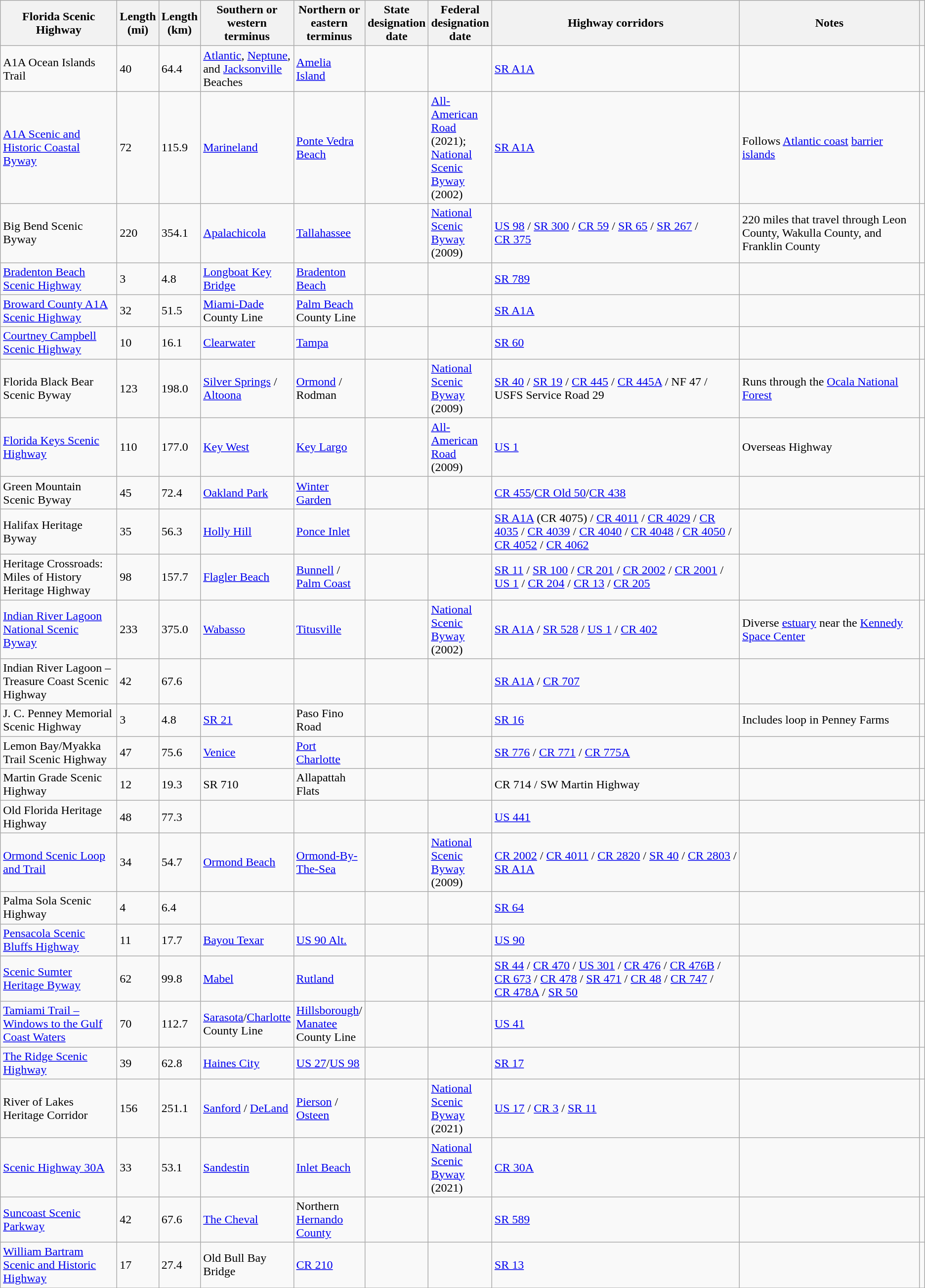<table class="wikitable sortable plainrowheaders">
<tr>
<th scope="col" width=150px>Florida Scenic Highway</th>
<th scope="col" width=10px>Length (mi)</th>
<th scope="col" class="unsortable" width=10px>Length (km)</th>
<th scope="col" class="unsortable" width=50px>Southern or western terminus</th>
<th scope="col" class="unsortable" width=50px>Northern or eastern terminus</th>
<th scope="col" width=50px>State designation date</th>
<th scope="col" width=50px>Federal designation date</th>
<th scope="col" class="unsortable">Highway corridors</th>
<th scope="col" class="unsortable">Notes</th>
<th scope="col" class="unsortable"></th>
</tr>
<tr>
<td>A1A Ocean Islands Trail</td>
<td>40</td>
<td>64.4</td>
<td><a href='#'>Atlantic</a>, <a href='#'>Neptune</a>, and <a href='#'>Jacksonville</a> Beaches</td>
<td><a href='#'>Amelia Island</a></td>
<td></td>
<td></td>
<td><a href='#'>SR A1A</a></td>
<td></td>
<td></td>
</tr>
<tr>
<td><a href='#'>A1A Scenic and Historic Coastal Byway</a></td>
<td>72</td>
<td>115.9</td>
<td><a href='#'>Marineland</a></td>
<td><a href='#'>Ponte Vedra Beach</a></td>
<td></td>
<td><a href='#'>All-American Road</a> (2021); <a href='#'>National Scenic Byway</a> (2002)</td>
<td><a href='#'>SR A1A</a></td>
<td>Follows <a href='#'>Atlantic coast</a> <a href='#'>barrier islands</a></td>
<td></td>
</tr>
<tr>
<td>Big Bend Scenic Byway</td>
<td>220</td>
<td>354.1</td>
<td><a href='#'>Apalachicola</a></td>
<td><a href='#'>Tallahassee</a></td>
<td></td>
<td><a href='#'>National Scenic Byway</a> (2009)</td>
<td><a href='#'>US 98</a> / <a href='#'>SR 300</a> / <a href='#'>CR 59</a> / <a href='#'>SR 65</a> / <a href='#'>SR 267</a> / <a href='#'>CR 375</a></td>
<td>220 miles that travel through Leon County, Wakulla County, and Franklin County</td>
<td></td>
</tr>
<tr>
<td><a href='#'>Bradenton Beach Scenic Highway</a></td>
<td>3</td>
<td>4.8</td>
<td><a href='#'>Longboat Key Bridge</a></td>
<td><a href='#'>Bradenton Beach</a></td>
<td></td>
<td></td>
<td><a href='#'>SR 789</a></td>
<td></td>
<td></td>
</tr>
<tr>
<td><a href='#'>Broward County A1A Scenic Highway</a></td>
<td>32</td>
<td>51.5</td>
<td><a href='#'>Miami-Dade</a> County Line</td>
<td><a href='#'>Palm Beach</a> County Line</td>
<td></td>
<td></td>
<td><a href='#'>SR A1A</a></td>
<td></td>
<td></td>
</tr>
<tr>
<td><a href='#'>Courtney Campbell Scenic Highway</a></td>
<td>10</td>
<td>16.1</td>
<td><a href='#'>Clearwater</a></td>
<td><a href='#'>Tampa</a></td>
<td></td>
<td></td>
<td><a href='#'>SR 60</a></td>
<td></td>
<td></td>
</tr>
<tr>
<td>Florida Black Bear Scenic Byway</td>
<td>123</td>
<td>198.0</td>
<td><a href='#'>Silver Springs</a> / <a href='#'>Altoona</a></td>
<td><a href='#'>Ormond</a> / Rodman</td>
<td></td>
<td><a href='#'>National Scenic Byway</a> (2009)</td>
<td><a href='#'>SR 40</a> / <a href='#'>SR 19</a> / <a href='#'>CR 445</a> / <a href='#'>CR 445A</a> / NF 47 / USFS Service Road 29</td>
<td>Runs through the <a href='#'>Ocala National Forest</a></td>
<td></td>
</tr>
<tr>
<td><a href='#'>Florida Keys Scenic Highway</a></td>
<td>110</td>
<td>177.0</td>
<td><a href='#'>Key West</a></td>
<td><a href='#'>Key Largo</a></td>
<td></td>
<td><a href='#'>All-American Road</a> (2009)</td>
<td><a href='#'>US 1</a></td>
<td>Overseas Highway</td>
<td></td>
</tr>
<tr>
<td>Green Mountain Scenic Byway</td>
<td>45</td>
<td>72.4</td>
<td><a href='#'>Oakland Park</a></td>
<td><a href='#'>Winter Garden</a></td>
<td></td>
<td></td>
<td><a href='#'>CR 455</a>/<a href='#'>CR Old 50</a>/<a href='#'>CR 438</a></td>
<td></td>
<td></td>
</tr>
<tr>
<td>Halifax Heritage Byway</td>
<td>35</td>
<td>56.3</td>
<td><a href='#'>Holly Hill</a></td>
<td><a href='#'>Ponce Inlet</a></td>
<td></td>
<td></td>
<td><a href='#'>SR A1A</a> (CR 4075) / <a href='#'>CR 4011</a> / <a href='#'>CR 4029</a> / <a href='#'>CR 4035</a> / <a href='#'>CR 4039</a> / <a href='#'>CR 4040</a> / <a href='#'>CR 4048</a> / <a href='#'>CR 4050</a> / <a href='#'>CR 4052</a> / <a href='#'>CR 4062</a></td>
<td></td>
<td></td>
</tr>
<tr>
<td>Heritage Crossroads: Miles of History Heritage Highway</td>
<td>98</td>
<td>157.7</td>
<td><a href='#'>Flagler Beach</a></td>
<td><a href='#'>Bunnell</a> / <a href='#'>Palm Coast</a></td>
<td></td>
<td></td>
<td><a href='#'>SR 11</a> / <a href='#'>SR 100</a> / <a href='#'>CR 201</a> / <a href='#'>CR 2002</a> / <a href='#'>CR 2001</a> / <a href='#'>US 1</a> / <a href='#'>CR 204</a> / <a href='#'>CR 13</a> / <a href='#'>CR 205</a></td>
<td></td>
<td></td>
</tr>
<tr>
<td><a href='#'>Indian River Lagoon National Scenic Byway</a></td>
<td>233</td>
<td>375.0</td>
<td><a href='#'>Wabasso</a></td>
<td><a href='#'>Titusville</a></td>
<td></td>
<td><a href='#'>National Scenic Byway</a> (2002)</td>
<td><a href='#'>SR A1A</a> / <a href='#'>SR 528</a> / <a href='#'>US 1</a> / <a href='#'>CR 402</a></td>
<td>Diverse <a href='#'>estuary</a> near the <a href='#'>Kennedy Space Center</a></td>
<td></td>
</tr>
<tr>
<td>Indian River Lagoon – Treasure Coast Scenic Highway</td>
<td>42</td>
<td>67.6</td>
<td></td>
<td></td>
<td></td>
<td></td>
<td><a href='#'>SR A1A</a> / <a href='#'>CR 707</a></td>
<td></td>
<td></td>
</tr>
<tr>
<td>J. C. Penney Memorial Scenic Highway</td>
<td>3</td>
<td>4.8</td>
<td><a href='#'>SR 21</a></td>
<td>Paso Fino Road</td>
<td></td>
<td></td>
<td><a href='#'>SR 16</a></td>
<td>Includes loop in Penney Farms</td>
<td></td>
</tr>
<tr>
<td>Lemon Bay/Myakka Trail Scenic Highway</td>
<td>47</td>
<td>75.6</td>
<td><a href='#'>Venice</a></td>
<td><a href='#'>Port Charlotte</a></td>
<td></td>
<td></td>
<td><a href='#'>SR 776</a> / <a href='#'>CR 771</a> / <a href='#'>CR 775A</a></td>
<td></td>
<td></td>
</tr>
<tr>
<td>Martin Grade Scenic Highway</td>
<td>12</td>
<td>19.3</td>
<td>SR 710</td>
<td>Allapattah Flats</td>
<td></td>
<td></td>
<td>CR 714 / SW Martin Highway</td>
<td></td>
<td></td>
</tr>
<tr>
<td>Old Florida Heritage Highway</td>
<td>48</td>
<td>77.3</td>
<td></td>
<td></td>
<td></td>
<td></td>
<td><a href='#'>US 441</a></td>
<td></td>
<td></td>
</tr>
<tr>
<td><a href='#'>Ormond Scenic Loop and Trail</a></td>
<td>34</td>
<td>54.7</td>
<td><a href='#'>Ormond Beach</a></td>
<td><a href='#'>Ormond-By-The-Sea</a></td>
<td></td>
<td><a href='#'>National Scenic Byway</a> (2009)</td>
<td><a href='#'>CR 2002</a> / <a href='#'>CR 4011</a> / <a href='#'>CR 2820</a> / <a href='#'>SR 40</a> / <a href='#'>CR 2803</a> / <a href='#'>SR A1A</a></td>
<td></td>
<td></td>
</tr>
<tr>
<td>Palma Sola Scenic Highway</td>
<td>4</td>
<td>6.4</td>
<td></td>
<td></td>
<td></td>
<td></td>
<td><a href='#'>SR 64</a></td>
<td></td>
<td></td>
</tr>
<tr>
<td><a href='#'>Pensacola Scenic Bluffs Highway</a></td>
<td>11</td>
<td>17.7</td>
<td><a href='#'>Bayou Texar</a></td>
<td><a href='#'>US 90 Alt.</a></td>
<td></td>
<td></td>
<td><a href='#'>US 90</a></td>
<td></td>
<td></td>
</tr>
<tr>
<td><a href='#'>Scenic Sumter Heritage Byway</a></td>
<td>62</td>
<td>99.8</td>
<td><a href='#'>Mabel</a></td>
<td><a href='#'>Rutland</a></td>
<td></td>
<td></td>
<td><a href='#'>SR 44</a> / <a href='#'>CR 470</a> / <a href='#'>US 301</a> / <a href='#'>CR 476</a> / <a href='#'>CR 476B</a> / <a href='#'>CR 673</a> / <a href='#'>CR 478</a> / <a href='#'>SR 471</a> / <a href='#'>CR 48</a> / <a href='#'>CR 747</a> / <a href='#'>CR 478A</a> / <a href='#'>SR 50</a></td>
<td></td>
<td></td>
</tr>
<tr>
<td><a href='#'>Tamiami Trail – Windows to the Gulf Coast Waters</a></td>
<td>70</td>
<td>112.7</td>
<td><a href='#'>Sarasota</a>/<a href='#'>Charlotte</a> County Line</td>
<td><a href='#'>Hillsborough</a>/ <a href='#'>Manatee</a> County Line</td>
<td></td>
<td></td>
<td><a href='#'>US 41</a></td>
<td></td>
<td></td>
</tr>
<tr>
<td><a href='#'>The Ridge Scenic Highway</a></td>
<td>39</td>
<td>62.8</td>
<td><a href='#'>Haines City</a></td>
<td><a href='#'>US 27</a>/<a href='#'>US 98</a></td>
<td></td>
<td></td>
<td><a href='#'>SR 17</a></td>
<td></td>
<td></td>
</tr>
<tr>
<td>River of Lakes Heritage Corridor</td>
<td>156</td>
<td>251.1</td>
<td><a href='#'>Sanford</a> / <a href='#'>DeLand</a></td>
<td><a href='#'>Pierson</a> / <a href='#'>Osteen</a></td>
<td></td>
<td><a href='#'>National Scenic Byway</a> (2021)</td>
<td><a href='#'>US 17</a> / <a href='#'>CR 3</a> / <a href='#'>SR 11</a></td>
<td></td>
<td></td>
</tr>
<tr>
<td><a href='#'>Scenic Highway 30A</a></td>
<td>33</td>
<td>53.1</td>
<td><a href='#'>Sandestin</a></td>
<td><a href='#'>Inlet Beach</a></td>
<td></td>
<td><a href='#'>National Scenic Byway</a> (2021)</td>
<td><a href='#'>CR 30A</a></td>
<td></td>
<td></td>
</tr>
<tr>
<td><a href='#'>Suncoast Scenic Parkway</a></td>
<td>42</td>
<td>67.6</td>
<td><a href='#'>The Cheval</a></td>
<td>Northern <a href='#'>Hernando County</a></td>
<td></td>
<td></td>
<td><a href='#'>SR 589</a></td>
<td></td>
<td></td>
</tr>
<tr>
<td><a href='#'>William Bartram Scenic and Historic Highway</a></td>
<td>17</td>
<td>27.4</td>
<td>Old Bull Bay Bridge</td>
<td><a href='#'>CR 210</a></td>
<td></td>
<td></td>
<td><a href='#'>SR 13</a></td>
<td></td>
<td></td>
</tr>
<tr>
</tr>
</table>
